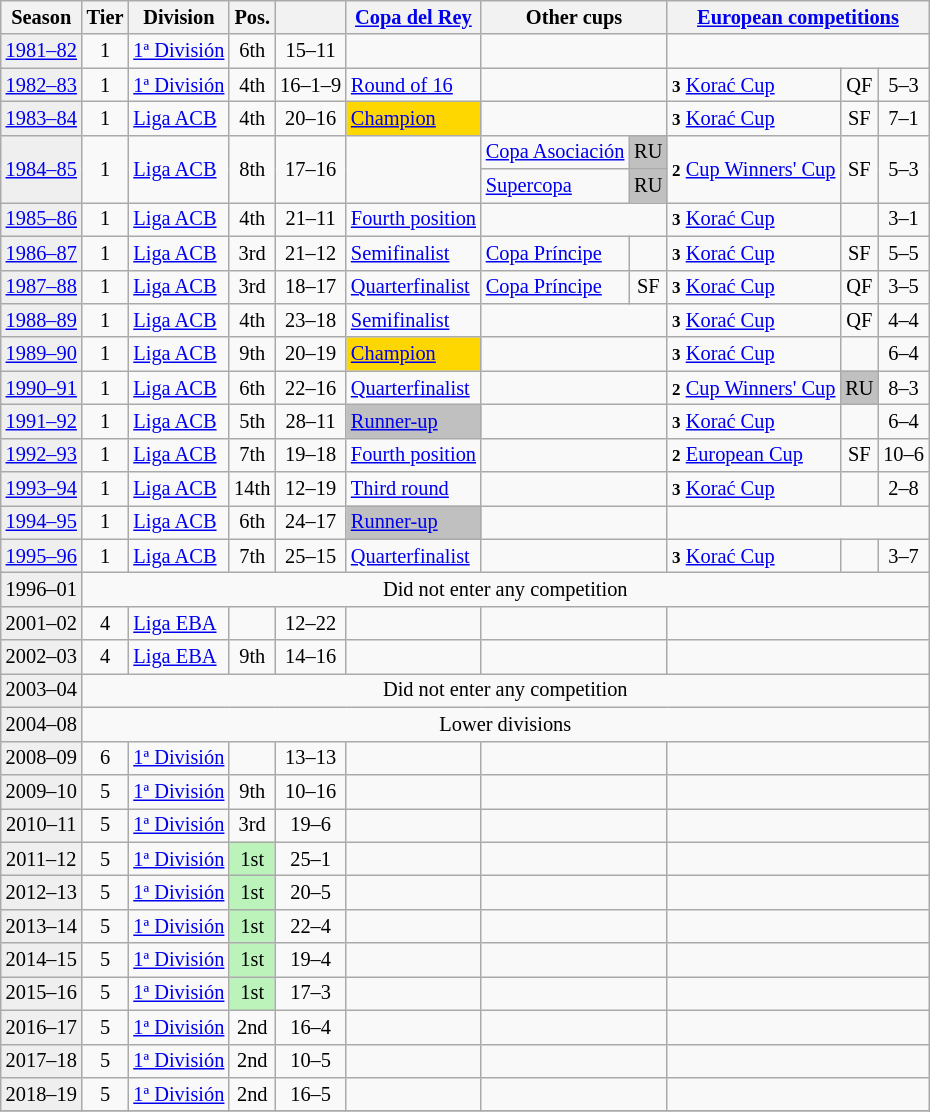<table class="wikitable" style="font-size:85%; text-align:center">
<tr>
<th>Season</th>
<th>Tier</th>
<th>Division</th>
<th>Pos.</th>
<th></th>
<th align=left><a href='#'>Copa del Rey</a></th>
<th colspan=2>Other cups</th>
<th colspan=3><a href='#'>European competitions</a></th>
</tr>
<tr>
<td bgcolor=#efefef><a href='#'>1981–82</a></td>
<td>1</td>
<td align=left><a href='#'>1ª División</a></td>
<td>6th</td>
<td>15–11</td>
<td></td>
<td colspan=2></td>
<td colspan=3></td>
</tr>
<tr>
<td bgcolor=#efefef><a href='#'>1982–83</a></td>
<td>1</td>
<td align=left><a href='#'>1ª División</a></td>
<td>4th</td>
<td>16–1–9</td>
<td align=left><a href='#'>Round of 16</a></td>
<td colspan=2></td>
<td align=left><small><strong>3</strong></small> <a href='#'>Korać Cup</a></td>
<td>QF</td>
<td>5–3</td>
</tr>
<tr>
<td bgcolor=#efefef><a href='#'>1983–84</a></td>
<td>1</td>
<td align=left><a href='#'>Liga ACB</a></td>
<td>4th</td>
<td>20–16</td>
<td bgcolor=gold align=left><a href='#'>Champion</a></td>
<td colspan=2></td>
<td align=left><small><strong>3</strong></small> <a href='#'>Korać Cup</a></td>
<td>SF</td>
<td>7–1</td>
</tr>
<tr>
<td rowspan=2 bgcolor=#efefef><a href='#'>1984–85</a></td>
<td rowspan=2>1</td>
<td rowspan=2 align=left><a href='#'>Liga ACB</a></td>
<td rowspan=2>8th</td>
<td rowspan=2>17–16</td>
<td rowspan=2></td>
<td align=left><a href='#'>Copa Asociación</a></td>
<td bgcolor=silver>RU</td>
<td rowspan=2 align=left><small><strong>2</strong></small> <a href='#'>Cup Winners' Cup</a></td>
<td rowspan=2>SF</td>
<td rowspan=2>5–3</td>
</tr>
<tr>
<td align=left><a href='#'>Supercopa</a></td>
<td bgcolor=silver>RU</td>
</tr>
<tr>
<td bgcolor=#efefef><a href='#'>1985–86</a></td>
<td>1</td>
<td align=left><a href='#'>Liga ACB</a></td>
<td>4th</td>
<td>21–11</td>
<td align=left><a href='#'>Fourth position</a></td>
<td colspan=2></td>
<td align=left><small><strong>3</strong></small> <a href='#'>Korać Cup</a></td>
<td></td>
<td>3–1</td>
</tr>
<tr>
<td bgcolor=#efefef><a href='#'>1986–87</a></td>
<td>1</td>
<td align=left><a href='#'>Liga ACB</a></td>
<td>3rd</td>
<td>21–12</td>
<td align=left><a href='#'>Semifinalist</a></td>
<td align=left><a href='#'>Copa Príncipe</a></td>
<td></td>
<td align=left><small><strong>3</strong></small> <a href='#'>Korać Cup</a></td>
<td>SF</td>
<td>5–5</td>
</tr>
<tr>
<td bgcolor=#efefef><a href='#'>1987–88</a></td>
<td>1</td>
<td align=left><a href='#'>Liga ACB</a></td>
<td>3rd</td>
<td>18–17</td>
<td align=left><a href='#'>Quarterfinalist</a></td>
<td align=left><a href='#'>Copa Príncipe</a></td>
<td>SF</td>
<td align=left><small><strong>3</strong></small> <a href='#'>Korać Cup</a></td>
<td>QF</td>
<td>3–5</td>
</tr>
<tr>
<td bgcolor=#efefef><a href='#'>1988–89</a></td>
<td>1</td>
<td align=left><a href='#'>Liga ACB</a></td>
<td>4th</td>
<td>23–18</td>
<td align=left><a href='#'>Semifinalist</a></td>
<td colspan=2></td>
<td align=left><small><strong>3</strong></small> <a href='#'>Korać Cup</a></td>
<td>QF</td>
<td>4–4</td>
</tr>
<tr>
<td bgcolor=#efefef><a href='#'>1989–90</a></td>
<td>1</td>
<td align=left><a href='#'>Liga ACB</a></td>
<td>9th</td>
<td>20–19</td>
<td bgcolor=gold align=left><a href='#'>Champion</a></td>
<td colspan=2></td>
<td align=left><small><strong>3</strong></small> <a href='#'>Korać Cup</a></td>
<td></td>
<td>6–4</td>
</tr>
<tr>
<td bgcolor=#efefef><a href='#'>1990–91</a></td>
<td>1</td>
<td align=left><a href='#'>Liga ACB</a></td>
<td>6th</td>
<td>22–16</td>
<td align=left><a href='#'>Quarterfinalist</a></td>
<td colspan=2></td>
<td align=left><small><strong>2</strong></small> <a href='#'>Cup Winners' Cup</a></td>
<td bgcolor=silver>RU</td>
<td>8–3</td>
</tr>
<tr>
<td bgcolor=#efefef><a href='#'>1991–92</a></td>
<td>1</td>
<td align=left><a href='#'>Liga ACB</a></td>
<td>5th</td>
<td>28–11</td>
<td bgcolor=silver align=left><a href='#'>Runner-up</a></td>
<td colspan=2></td>
<td align=left><small><strong>3</strong></small> <a href='#'>Korać Cup</a></td>
<td></td>
<td>6–4</td>
</tr>
<tr>
<td bgcolor=#efefef><a href='#'>1992–93</a></td>
<td>1</td>
<td align=left><a href='#'>Liga ACB</a></td>
<td>7th</td>
<td>19–18</td>
<td align=left><a href='#'>Fourth position</a></td>
<td colspan=2></td>
<td align=left><small><strong>2</strong></small> <a href='#'>European Cup</a></td>
<td>SF</td>
<td>10–6</td>
</tr>
<tr>
<td bgcolor=#efefef><a href='#'>1993–94</a></td>
<td>1</td>
<td align=left><a href='#'>Liga ACB</a></td>
<td>14th</td>
<td>12–19</td>
<td align=left><a href='#'>Third round</a></td>
<td colspan=2></td>
<td align=left><small><strong>3</strong></small> <a href='#'>Korać Cup</a></td>
<td></td>
<td>2–8</td>
</tr>
<tr>
<td bgcolor=#efefef><a href='#'>1994–95</a></td>
<td>1</td>
<td align=left><a href='#'>Liga ACB</a></td>
<td>6th</td>
<td>24–17</td>
<td bgcolor=silver align=left><a href='#'>Runner-up</a></td>
<td colspan=2></td>
<td colspan=3></td>
</tr>
<tr>
<td bgcolor=#efefef><a href='#'>1995–96</a></td>
<td>1</td>
<td align=left><a href='#'>Liga ACB</a></td>
<td>7th</td>
<td>25–15</td>
<td align=left><a href='#'>Quarterfinalist</a></td>
<td colspan=2></td>
<td align=left><small><strong>3</strong></small> <a href='#'>Korać Cup</a></td>
<td></td>
<td>3–7</td>
</tr>
<tr>
<td bgcolor=#efefef>1996–01</td>
<td colspan=12>Did not enter any competition</td>
</tr>
<tr>
<td bgcolor=#efefef>2001–02</td>
<td>4</td>
<td align=left><a href='#'>Liga EBA</a></td>
<td></td>
<td>12–22</td>
<td></td>
<td colspan=2></td>
<td colspan=3></td>
</tr>
<tr>
<td bgcolor=#efefef>2002–03</td>
<td>4</td>
<td align=left><a href='#'>Liga EBA</a></td>
<td>9th</td>
<td>14–16</td>
<td></td>
<td colspan=2></td>
<td colspan=3></td>
</tr>
<tr>
<td bgcolor=#efefef>2003–04</td>
<td colspan=12>Did not enter any competition</td>
</tr>
<tr>
<td bgcolor=#efefef>2004–08</td>
<td colspan=12>Lower divisions</td>
</tr>
<tr>
<td bgcolor=#efefef>2008–09</td>
<td>6</td>
<td align=left><a href='#'>1ª División</a></td>
<td></td>
<td>13–13</td>
<td></td>
<td colspan=2></td>
<td colspan=3></td>
</tr>
<tr>
<td bgcolor=#efefef>2009–10</td>
<td>5</td>
<td align=left><a href='#'>1ª División</a></td>
<td>9th</td>
<td>10–16</td>
<td></td>
<td colspan=2></td>
<td colspan=3></td>
</tr>
<tr>
<td bgcolor=#efefef>2010–11</td>
<td>5</td>
<td align=left><a href='#'>1ª División</a></td>
<td>3rd</td>
<td>19–6</td>
<td></td>
<td colspan=2></td>
<td colspan=3></td>
</tr>
<tr>
<td bgcolor=#efefef>2011–12</td>
<td>5</td>
<td align=left><a href='#'>1ª División</a></td>
<td bgcolor=#BBF3BB>1st</td>
<td>25–1</td>
<td></td>
<td colspan=2></td>
<td colspan=3></td>
</tr>
<tr>
<td bgcolor=#efefef>2012–13</td>
<td>5</td>
<td align=left><a href='#'>1ª División</a></td>
<td bgcolor=#BBF3BB>1st</td>
<td>20–5</td>
<td></td>
<td colspan=2></td>
<td colspan=3></td>
</tr>
<tr>
<td bgcolor=#efefef>2013–14</td>
<td>5</td>
<td align=left><a href='#'>1ª División</a></td>
<td bgcolor=#BBF3BB>1st</td>
<td>22–4</td>
<td></td>
<td colspan=2></td>
<td colspan=3></td>
</tr>
<tr>
<td bgcolor=#efefef>2014–15</td>
<td>5</td>
<td align=left><a href='#'>1ª División</a></td>
<td bgcolor=#BBF3BB>1st</td>
<td>19–4</td>
<td></td>
<td colspan=2></td>
<td colspan=3></td>
</tr>
<tr>
<td bgcolor=#efefef>2015–16</td>
<td>5</td>
<td align=left><a href='#'>1ª División</a></td>
<td bgcolor=#BBF3BB>1st</td>
<td>17–3</td>
<td></td>
<td colspan=2></td>
<td colspan=3></td>
</tr>
<tr>
<td bgcolor=#efefef>2016–17</td>
<td>5</td>
<td align=left><a href='#'>1ª División</a></td>
<td>2nd</td>
<td>16–4</td>
<td></td>
<td colspan=2></td>
<td colspan=3></td>
</tr>
<tr>
<td bgcolor=#efefef>2017–18</td>
<td>5</td>
<td align=left><a href='#'>1ª División</a></td>
<td>2nd</td>
<td>10–5</td>
<td></td>
<td colspan=2></td>
<td colspan=3></td>
</tr>
<tr>
<td bgcolor=#efefef>2018–19</td>
<td>5</td>
<td align=left><a href='#'>1ª División</a></td>
<td>2nd</td>
<td>16–5</td>
<td></td>
<td colspan=2></td>
<td colspan=3></td>
</tr>
<tr>
</tr>
</table>
